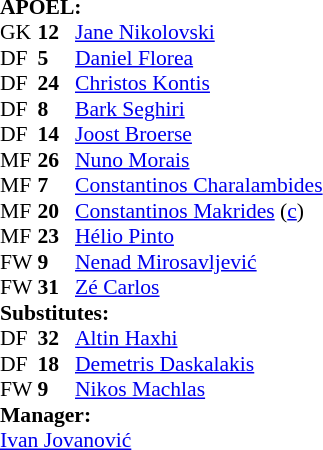<table style="font-size: 90%" cellspacing="0" cellpadding="0">
<tr>
<td colspan="4"><strong>APOEL:</strong></td>
</tr>
<tr>
<th width="25"></th>
<th width="25"></th>
</tr>
<tr>
<td>GK</td>
<td><strong>12</strong></td>
<td> <a href='#'>Jane Nikolovski</a></td>
</tr>
<tr>
<td>DF</td>
<td><strong>5</strong></td>
<td> <a href='#'>Daniel Florea</a></td>
</tr>
<tr>
<td>DF</td>
<td><strong>24</strong></td>
<td> <a href='#'>Christos Kontis</a></td>
</tr>
<tr>
<td>DF</td>
<td><strong>8</strong></td>
<td> <a href='#'>Bark Seghiri</a> </td>
</tr>
<tr>
<td>DF</td>
<td><strong>14</strong></td>
<td> <a href='#'>Joost Broerse</a></td>
</tr>
<tr>
<td>MF</td>
<td><strong>26</strong></td>
<td> <a href='#'>Nuno Morais</a></td>
</tr>
<tr>
<td>MF</td>
<td><strong>7</strong></td>
<td> <a href='#'>Constantinos Charalambides</a></td>
<td> </td>
</tr>
<tr>
<td>MF</td>
<td><strong>20</strong></td>
<td> <a href='#'>Constantinos Makrides</a> (<a href='#'>c</a>)</td>
</tr>
<tr>
<td>MF</td>
<td><strong>23</strong></td>
<td> <a href='#'>Hélio Pinto</a></td>
</tr>
<tr>
<td>FW</td>
<td><strong>9</strong></td>
<td> <a href='#'>Nenad Mirosavljević</a></td>
<td></td>
</tr>
<tr>
<td>FW</td>
<td><strong>31</strong></td>
<td> <a href='#'>Zé Carlos</a></td>
<td></td>
</tr>
<tr>
<td colspan=4><strong>Substitutes:</strong></td>
</tr>
<tr>
<td>DF</td>
<td><strong>32</strong></td>
<td> <a href='#'>Altin Haxhi</a></td>
<td></td>
</tr>
<tr>
<td>DF</td>
<td><strong>18</strong></td>
<td> <a href='#'>Demetris Daskalakis</a></td>
<td></td>
</tr>
<tr>
<td>FW</td>
<td><strong>9</strong></td>
<td> <a href='#'>Nikos Machlas</a></td>
<td></td>
</tr>
<tr>
<td colspan=4><strong>Manager:</strong></td>
</tr>
<tr>
<td colspan="4"> <a href='#'>Ivan Jovanović</a></td>
</tr>
</table>
